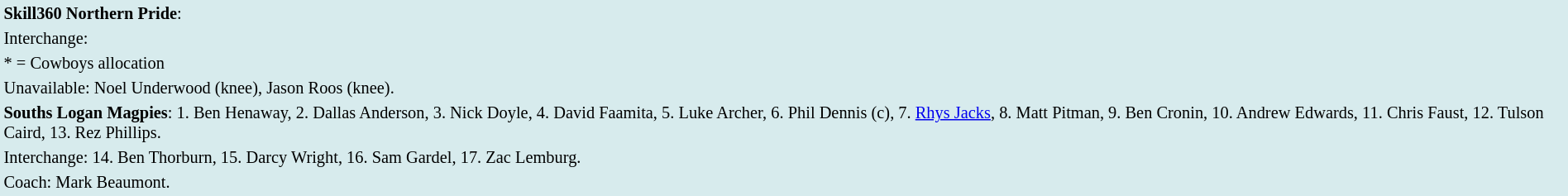<table style="background:#d7ebed; font-size:85%; width:100%;">
<tr>
<td><strong>Skill360 Northern Pride</strong>:             </td>
</tr>
<tr>
<td>Interchange:    </td>
</tr>
<tr>
<td>* = Cowboys allocation</td>
</tr>
<tr>
<td>Unavailable: Noel Underwood (knee), Jason Roos (knee).</td>
</tr>
<tr>
<td><strong>Souths Logan Magpies</strong>: 1. Ben Henaway, 2. Dallas Anderson, 3. Nick Doyle, 4. David Faamita, 5. Luke Archer, 6. Phil Dennis (c), 7. <a href='#'>Rhys Jacks</a>, 8. Matt Pitman, 9. Ben Cronin, 10. Andrew Edwards, 11. Chris Faust, 12. Tulson Caird, 13. Rez Phillips.</td>
</tr>
<tr>
<td>Interchange: 14. Ben Thorburn, 15. Darcy Wright, 16. Sam Gardel, 17. Zac Lemburg.</td>
</tr>
<tr>
<td>Coach: Mark Beaumont.</td>
</tr>
</table>
